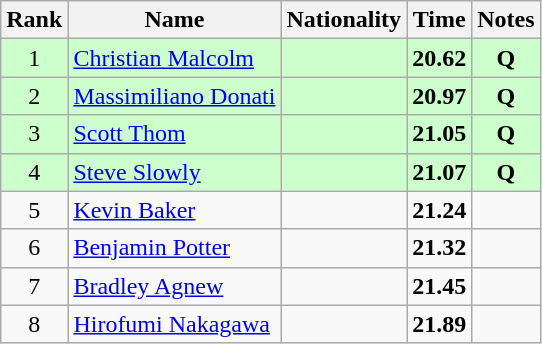<table class="wikitable sortable" style="text-align:center">
<tr>
<th>Rank</th>
<th>Name</th>
<th>Nationality</th>
<th>Time</th>
<th>Notes</th>
</tr>
<tr bgcolor=ccffcc>
<td>1</td>
<td align=left><a href='#'>Christian Malcolm</a></td>
<td align=left></td>
<td><strong>20.62</strong></td>
<td><strong>Q</strong></td>
</tr>
<tr bgcolor=ccffcc>
<td>2</td>
<td align=left><a href='#'>Massimiliano Donati</a></td>
<td align=left></td>
<td><strong>20.97</strong></td>
<td><strong>Q</strong></td>
</tr>
<tr bgcolor=ccffcc>
<td>3</td>
<td align=left><a href='#'>Scott Thom</a></td>
<td align=left></td>
<td><strong>21.05</strong></td>
<td><strong>Q</strong></td>
</tr>
<tr bgcolor=ccffcc>
<td>4</td>
<td align=left><a href='#'>Steve Slowly</a></td>
<td align=left></td>
<td><strong>21.07</strong></td>
<td><strong>Q</strong></td>
</tr>
<tr>
<td>5</td>
<td align=left><a href='#'>Kevin Baker</a></td>
<td align=left></td>
<td><strong>21.24</strong></td>
<td></td>
</tr>
<tr>
<td>6</td>
<td align=left><a href='#'>Benjamin Potter</a></td>
<td align=left></td>
<td><strong>21.32</strong></td>
<td></td>
</tr>
<tr>
<td>7</td>
<td align=left><a href='#'>Bradley Agnew</a></td>
<td align=left></td>
<td><strong>21.45</strong></td>
<td></td>
</tr>
<tr>
<td>8</td>
<td align=left><a href='#'>Hirofumi Nakagawa</a></td>
<td align=left></td>
<td><strong>21.89</strong></td>
<td></td>
</tr>
</table>
